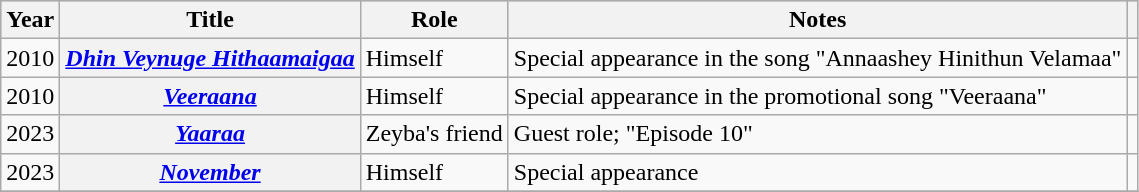<table class="wikitable sortable plainrowheaders">
<tr style="background:#ccc; text-align:center;">
<th scope="col">Year</th>
<th scope="col">Title</th>
<th scope="col">Role</th>
<th scope="col">Notes</th>
<th scope="col" class="unsortable"></th>
</tr>
<tr>
<td>2010</td>
<th scope="row"><em><a href='#'>Dhin Veynuge Hithaamaigaa</a></em></th>
<td>Himself</td>
<td>Special appearance in the song "Annaashey Hinithun Velamaa"</td>
<td style="text-align: center;"></td>
</tr>
<tr>
<td>2010</td>
<th scope="row"><em><a href='#'>Veeraana</a></em></th>
<td>Himself</td>
<td>Special appearance in the promotional song "Veeraana"</td>
<td style="text-align: center;"></td>
</tr>
<tr>
<td>2023</td>
<th scope="row"><em><a href='#'>Yaaraa</a></em></th>
<td>Zeyba's friend</td>
<td>Guest role; "Episode 10"</td>
<td style="text-align: center;"></td>
</tr>
<tr>
<td>2023</td>
<th scope="row"><em><a href='#'>November</a></em></th>
<td>Himself</td>
<td>Special appearance</td>
<td style="text-align: center;"></td>
</tr>
<tr>
</tr>
</table>
